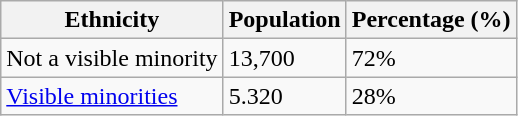<table class="wikitable">
<tr>
<th>Ethnicity</th>
<th>Population</th>
<th>Percentage (%)</th>
</tr>
<tr>
<td>Not a visible minority</td>
<td>13,700</td>
<td>72%</td>
</tr>
<tr>
<td><a href='#'>Visible minorities</a></td>
<td>5.320</td>
<td>28%</td>
</tr>
</table>
